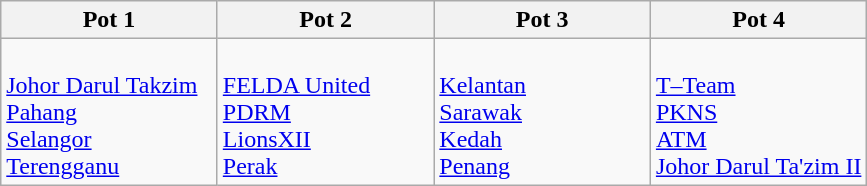<table class=wikitable>
<tr>
<th width=25%>Pot 1</th>
<th width=25%>Pot 2</th>
<th width=25%>Pot 3</th>
<th width=25%>Pot 4</th>
</tr>
<tr valign=top>
<td><br><a href='#'>Johor Darul Takzim</a>
<br>
<a href='#'>Pahang</a><br>
<a href='#'>Selangor</a>
<br>
<a href='#'>Terengganu</a>
<br></td>
<td><br><a href='#'>FELDA United</a><br>
<a href='#'>PDRM</a><br>
 <a href='#'>LionsXII</a><br>
<a href='#'>Perak</a><br></td>
<td><br><a href='#'>Kelantan</a><br>
<a href='#'>Sarawak</a><br>
<a href='#'>Kedah</a><br>
<a href='#'>Penang</a><br></td>
<td><br><a href='#'>T–Team</a><br>
<a href='#'>PKNS</a><br>
<a href='#'>ATM</a><br>
<a href='#'>Johor Darul Ta'zim II</a></td>
</tr>
</table>
